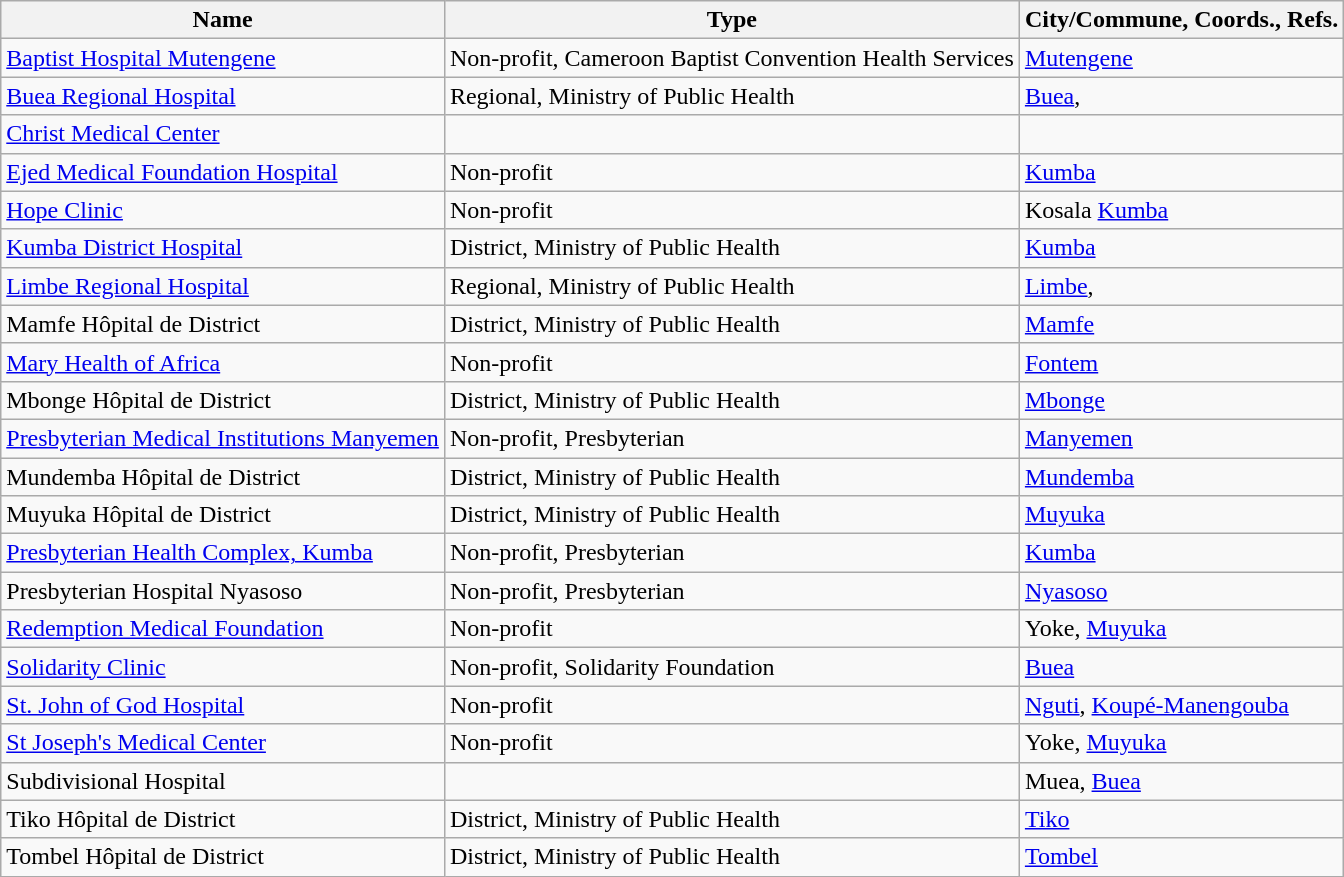<table class="wikitable sortable">
<tr>
<th>Name</th>
<th>Type</th>
<th>City/Commune, Coords., Refs.</th>
</tr>
<tr>
<td><a href='#'>Baptist Hospital Mutengene</a></td>
<td>Non-profit, Cameroon Baptist Convention Health Services</td>
<td><a href='#'>Mutengene</a></td>
</tr>
<tr>
<td><a href='#'>Buea Regional Hospital</a></td>
<td>Regional, Ministry of Public Health</td>
<td><a href='#'>Buea</a>, <small></small></td>
</tr>
<tr>
<td><a href='#'>Christ Medical Center</a></td>
<td></td>
<td></td>
</tr>
<tr>
<td><a href='#'>Ejed Medical Foundation Hospital</a></td>
<td>Non-profit</td>
<td><a href='#'>Kumba</a></td>
</tr>
<tr>
<td><a href='#'>Hope Clinic</a></td>
<td>Non-profit</td>
<td>Kosala <a href='#'>Kumba</a></td>
</tr>
<tr>
<td><a href='#'>Kumba District Hospital</a></td>
<td>District, Ministry of Public Health</td>
<td><a href='#'>Kumba</a></td>
</tr>
<tr>
<td><a href='#'>Limbe Regional Hospital</a></td>
<td>Regional, Ministry of Public Health</td>
<td><a href='#'>Limbe</a>, <small></small></td>
</tr>
<tr>
<td>Mamfe Hôpital de District</td>
<td>District, Ministry of Public Health</td>
<td><a href='#'>Mamfe</a></td>
</tr>
<tr>
<td><a href='#'>Mary Health of Africa</a></td>
<td>Non-profit</td>
<td><a href='#'>Fontem</a></td>
</tr>
<tr>
<td>Mbonge Hôpital de District</td>
<td>District, Ministry of Public Health</td>
<td><a href='#'>Mbonge</a></td>
</tr>
<tr>
<td><a href='#'>Presbyterian Medical Institutions Manyemen</a></td>
<td>Non-profit, Presbyterian</td>
<td><a href='#'>Manyemen</a></td>
</tr>
<tr>
<td>Mundemba Hôpital de District</td>
<td>District, Ministry of Public Health</td>
<td><a href='#'>Mundemba</a></td>
</tr>
<tr>
<td>Muyuka Hôpital de District</td>
<td>District, Ministry of Public Health</td>
<td><a href='#'>Muyuka</a></td>
</tr>
<tr>
<td><a href='#'>Presbyterian Health Complex, Kumba</a></td>
<td>Non-profit, Presbyterian</td>
<td><a href='#'>Kumba</a></td>
</tr>
<tr>
<td>Presbyterian Hospital Nyasoso</td>
<td>Non-profit, Presbyterian</td>
<td><a href='#'>Nyasoso</a></td>
</tr>
<tr>
<td><a href='#'>Redemption Medical Foundation</a></td>
<td>Non-profit</td>
<td>Yoke, <a href='#'>Muyuka</a></td>
</tr>
<tr>
<td><a href='#'>Solidarity Clinic</a></td>
<td>Non-profit, Solidarity Foundation</td>
<td><a href='#'>Buea</a></td>
</tr>
<tr>
<td><a href='#'>St. John of God Hospital</a></td>
<td>Non-profit</td>
<td><a href='#'>Nguti</a>, <a href='#'>Koupé-Manengouba</a></td>
</tr>
<tr>
<td><a href='#'>St Joseph's Medical Center</a></td>
<td>Non-profit</td>
<td>Yoke, <a href='#'>Muyuka</a></td>
</tr>
<tr>
<td>Subdivisional Hospital</td>
<td></td>
<td>Muea, <a href='#'>Buea</a></td>
</tr>
<tr>
<td>Tiko Hôpital de District</td>
<td>District, Ministry of Public Health</td>
<td><a href='#'>Tiko</a></td>
</tr>
<tr>
<td>Tombel Hôpital de District</td>
<td>District, Ministry of Public Health</td>
<td><a href='#'>Tombel</a></td>
</tr>
</table>
